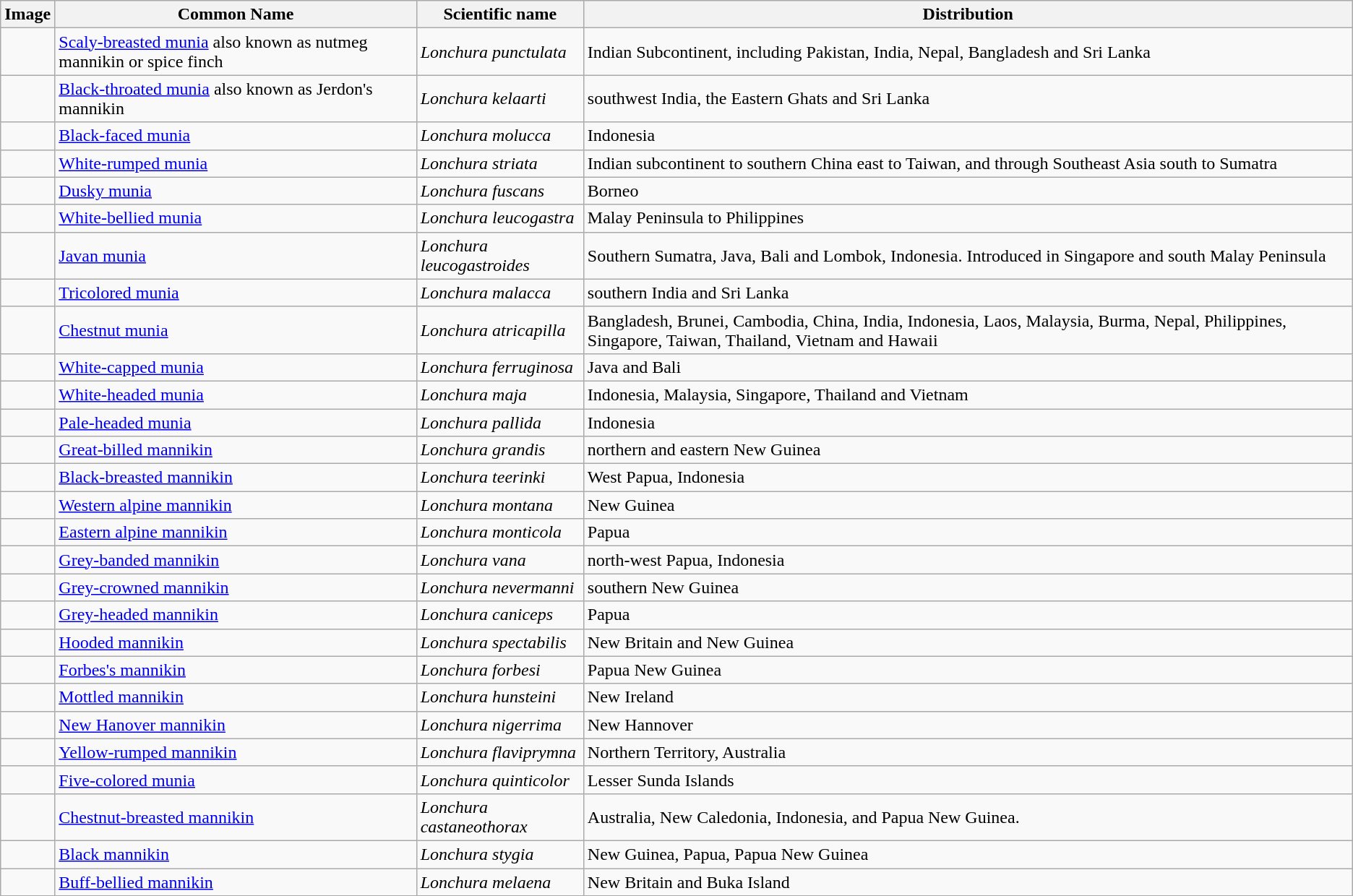<table class="wikitable">
<tr>
<th>Image</th>
<th>Common Name</th>
<th>Scientific name</th>
<th>Distribution</th>
</tr>
<tr>
<td></td>
<td><a href='#'>Scaly-breasted munia</a> also known as nutmeg mannikin or spice finch</td>
<td><em>Lonchura punctulata</em></td>
<td>Indian Subcontinent, including Pakistan, India, Nepal, Bangladesh and Sri Lanka</td>
</tr>
<tr>
<td></td>
<td><a href='#'>Black-throated munia</a> also known as Jerdon's mannikin</td>
<td><em>Lonchura kelaarti</em></td>
<td>southwest India, the Eastern Ghats and Sri Lanka</td>
</tr>
<tr>
<td></td>
<td><a href='#'>Black-faced munia</a></td>
<td><em>Lonchura molucca</em></td>
<td>Indonesia</td>
</tr>
<tr>
<td></td>
<td><a href='#'>White-rumped munia</a></td>
<td><em>Lonchura striata</em></td>
<td>Indian subcontinent to southern China east to Taiwan, and through Southeast Asia south to Sumatra</td>
</tr>
<tr>
<td></td>
<td><a href='#'>Dusky munia</a></td>
<td><em>Lonchura fuscans</em></td>
<td>Borneo</td>
</tr>
<tr>
<td></td>
<td><a href='#'>White-bellied munia</a></td>
<td><em>Lonchura leucogastra</em></td>
<td>Malay Peninsula to Philippines</td>
</tr>
<tr>
<td></td>
<td><a href='#'>Javan munia</a></td>
<td><em>Lonchura leucogastroides</em></td>
<td>Southern Sumatra, Java, Bali and Lombok, Indonesia. Introduced in Singapore and south Malay Peninsula</td>
</tr>
<tr>
<td></td>
<td><a href='#'>Tricolored munia</a></td>
<td><em>Lonchura malacca</em></td>
<td>southern India and Sri Lanka</td>
</tr>
<tr>
<td></td>
<td><a href='#'>Chestnut munia</a></td>
<td><em>Lonchura atricapilla</em></td>
<td>Bangladesh, Brunei, Cambodia, China, India, Indonesia, Laos, Malaysia, Burma, Nepal, Philippines, Singapore, Taiwan, Thailand, Vietnam and Hawaii</td>
</tr>
<tr>
<td></td>
<td><a href='#'>White-capped munia</a></td>
<td><em>Lonchura ferruginosa</em></td>
<td>Java and Bali</td>
</tr>
<tr>
<td></td>
<td><a href='#'>White-headed munia</a></td>
<td><em>Lonchura maja</em></td>
<td>Indonesia, Malaysia, Singapore, Thailand and Vietnam</td>
</tr>
<tr>
<td></td>
<td><a href='#'>Pale-headed munia</a></td>
<td><em>Lonchura pallida</em></td>
<td>Indonesia</td>
</tr>
<tr>
<td></td>
<td><a href='#'>Great-billed mannikin</a></td>
<td><em>Lonchura grandis</em></td>
<td>northern and eastern New Guinea</td>
</tr>
<tr>
<td></td>
<td><a href='#'>Black-breasted mannikin</a></td>
<td><em>Lonchura teerinki</em></td>
<td>West Papua, Indonesia</td>
</tr>
<tr>
<td></td>
<td><a href='#'>Western alpine mannikin</a></td>
<td><em>Lonchura montana</em></td>
<td>New Guinea</td>
</tr>
<tr>
<td></td>
<td><a href='#'>Eastern alpine mannikin</a></td>
<td><em>Lonchura monticola</em></td>
<td>Papua</td>
</tr>
<tr>
<td></td>
<td><a href='#'>Grey-banded mannikin</a></td>
<td><em>Lonchura vana</em></td>
<td>north-west Papua, Indonesia</td>
</tr>
<tr>
<td></td>
<td><a href='#'>Grey-crowned mannikin</a></td>
<td><em>Lonchura nevermanni</em></td>
<td>southern New Guinea</td>
</tr>
<tr>
<td></td>
<td><a href='#'>Grey-headed mannikin</a></td>
<td><em>Lonchura caniceps</em></td>
<td>Papua</td>
</tr>
<tr>
<td></td>
<td><a href='#'>Hooded mannikin</a></td>
<td><em>Lonchura spectabilis</em></td>
<td>New Britain and New Guinea</td>
</tr>
<tr>
<td></td>
<td><a href='#'>Forbes's mannikin</a></td>
<td><em>Lonchura forbesi</em></td>
<td>Papua New Guinea</td>
</tr>
<tr>
<td></td>
<td><a href='#'>Mottled mannikin</a></td>
<td><em>Lonchura hunsteini</em></td>
<td>New Ireland</td>
</tr>
<tr>
<td></td>
<td><a href='#'>New Hanover mannikin</a></td>
<td><em>Lonchura nigerrima</em></td>
<td>New Hannover</td>
</tr>
<tr>
<td></td>
<td><a href='#'>Yellow-rumped mannikin</a></td>
<td><em>Lonchura flaviprymna</em></td>
<td>Northern Territory, Australia</td>
</tr>
<tr>
<td></td>
<td><a href='#'>Five-colored munia</a></td>
<td><em>Lonchura quinticolor</em></td>
<td>Lesser Sunda Islands</td>
</tr>
<tr>
<td></td>
<td><a href='#'>Chestnut-breasted mannikin</a></td>
<td><em>Lonchura castaneothorax</em></td>
<td>Australia, New Caledonia, Indonesia, and Papua New Guinea.</td>
</tr>
<tr>
<td></td>
<td><a href='#'>Black mannikin</a></td>
<td><em>Lonchura stygia</em></td>
<td>New Guinea, Papua, Papua New Guinea</td>
</tr>
<tr>
<td></td>
<td><a href='#'>Buff-bellied mannikin</a></td>
<td><em>Lonchura melaena</em></td>
<td>New Britain and Buka Island</td>
</tr>
<tr>
</tr>
</table>
